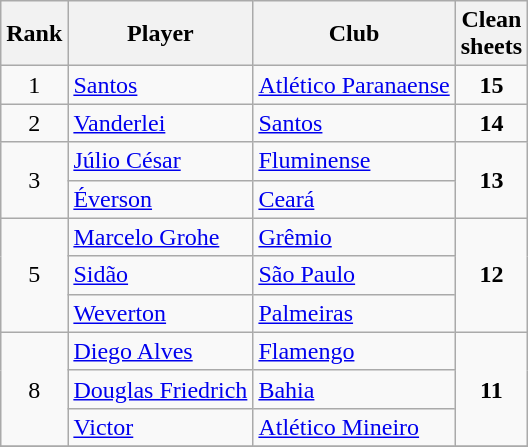<table class="wikitable" style="text-align:center">
<tr>
<th>Rank</th>
<th>Player</th>
<th>Club</th>
<th>Clean<br>sheets</th>
</tr>
<tr>
<td rowspan="1">1</td>
<td align="left"> <a href='#'>Santos</a></td>
<td align="left"><a href='#'>Atlético Paranaense</a></td>
<td rowspan="1"><strong>15</strong></td>
</tr>
<tr>
<td rowspan="1">2</td>
<td align="left"> <a href='#'>Vanderlei</a></td>
<td align="left"><a href='#'>Santos</a></td>
<td rowspan="1"><strong>14</strong></td>
</tr>
<tr>
<td rowspan="2">3</td>
<td align="left"> <a href='#'>Júlio César</a></td>
<td align="left"><a href='#'>Fluminense</a></td>
<td rowspan="2"><strong>13</strong></td>
</tr>
<tr>
<td align="left"> <a href='#'>Éverson</a></td>
<td align="left"><a href='#'>Ceará</a></td>
</tr>
<tr>
<td rowspan="3">5</td>
<td align="left"> <a href='#'>Marcelo Grohe</a></td>
<td align="left"><a href='#'>Grêmio</a></td>
<td rowspan="3"><strong>12</strong></td>
</tr>
<tr>
<td align="left"> <a href='#'>Sidão</a></td>
<td align="left"><a href='#'>São Paulo</a></td>
</tr>
<tr>
<td align="left"> <a href='#'>Weverton</a></td>
<td align="left"><a href='#'>Palmeiras</a></td>
</tr>
<tr>
<td rowspan="3">8</td>
<td align="left"> <a href='#'>Diego Alves</a></td>
<td align="left"><a href='#'>Flamengo</a></td>
<td rowspan="3"><strong>11</strong></td>
</tr>
<tr>
<td align="left"> <a href='#'>Douglas Friedrich</a></td>
<td align="left"><a href='#'>Bahia</a></td>
</tr>
<tr>
<td align="left"> <a href='#'>Victor</a></td>
<td align="left"><a href='#'>Atlético Mineiro</a></td>
</tr>
<tr>
</tr>
</table>
